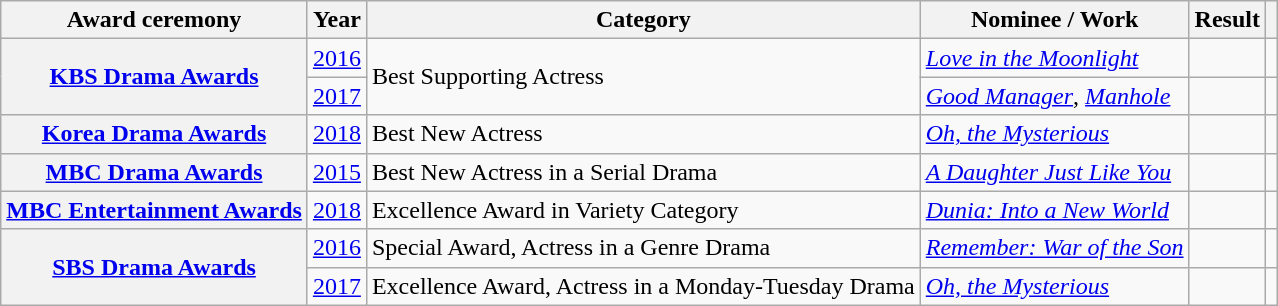<table class="wikitable plainrowheaders sortable">
<tr>
<th scope="col">Award ceremony</th>
<th scope="col">Year</th>
<th scope="col">Category </th>
<th scope="col">Nominee / Work</th>
<th scope="col">Result</th>
<th scope="col" class="unsortable"></th>
</tr>
<tr>
<th scope="row" rowspan="2"><a href='#'>KBS Drama Awards</a></th>
<td style="text-align:center"><a href='#'>2016</a></td>
<td rowspan="2">Best Supporting Actress</td>
<td><em><a href='#'>Love in the Moonlight</a></em></td>
<td></td>
<td style="text-align:center"></td>
</tr>
<tr>
<td style="text-align:center"><a href='#'>2017</a></td>
<td><em><a href='#'>Good Manager</a></em>, <em><a href='#'>Manhole</a></em></td>
<td></td>
<td style="text-align:center"></td>
</tr>
<tr>
<th scope="row"><a href='#'>Korea Drama Awards</a></th>
<td style="text-align:center"><a href='#'>2018</a></td>
<td>Best New Actress</td>
<td><em><a href='#'>Oh, the Mysterious</a></em></td>
<td></td>
<td style="text-align:center"></td>
</tr>
<tr>
<th scope="row"><a href='#'>MBC Drama Awards</a></th>
<td style="text-align:center"><a href='#'>2015</a></td>
<td>Best New Actress in a Serial Drama</td>
<td><em><a href='#'>A Daughter Just Like You</a></em></td>
<td></td>
<td style="text-align:center"></td>
</tr>
<tr>
<th scope="row"><a href='#'>MBC Entertainment Awards</a></th>
<td style="text-align:center"><a href='#'>2018</a></td>
<td>Excellence Award in Variety Category</td>
<td><em><a href='#'>Dunia: Into a New World</a></em></td>
<td></td>
<td style="text-align:center"></td>
</tr>
<tr>
<th scope="row" rowspan="2"><a href='#'>SBS Drama Awards</a></th>
<td style="text-align:center"><a href='#'>2016</a></td>
<td>Special Award, Actress in a Genre Drama</td>
<td><em><a href='#'>Remember: War of the Son</a></em></td>
<td></td>
<td style="text-align:center"></td>
</tr>
<tr>
<td style="text-align:center"><a href='#'>2017</a></td>
<td>Excellence Award, Actress in a Monday-Tuesday Drama</td>
<td><em><a href='#'>Oh, the Mysterious</a></em></td>
<td></td>
<td style="text-align:center"></td>
</tr>
</table>
